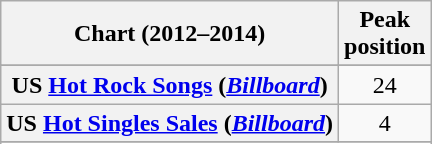<table class="wikitable sortable plainrowheaders">
<tr>
<th>Chart (2012–2014)</th>
<th>Peak<br>position</th>
</tr>
<tr>
</tr>
<tr>
</tr>
<tr>
</tr>
<tr>
</tr>
<tr>
</tr>
<tr>
<th scope="row">US <a href='#'>Hot Rock Songs</a> (<em><a href='#'>Billboard</a></em>)</th>
<td style="text-align:center;">24</td>
</tr>
<tr>
<th scope="row">US <a href='#'>Hot Singles Sales</a> (<em><a href='#'>Billboard</a></em>)</th>
<td style="text-align:center;">4</td>
</tr>
<tr>
</tr>
<tr>
</tr>
<tr>
</tr>
</table>
